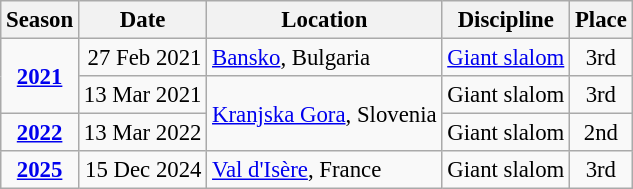<table class="wikitable" style="text-align:center; font-size:95%;">
<tr>
<th>Season</th>
<th>Date</th>
<th>Location</th>
<th>Discipline</th>
<th>Place</th>
</tr>
<tr>
<td rowspan=2><strong><a href='#'>2021</a></strong></td>
<td align=right>27 Feb 2021</td>
<td align=left> <a href='#'>Bansko</a>, Bulgaria</td>
<td><a href='#'>Giant slalom</a></td>
<td>3rd</td>
</tr>
<tr>
<td align=right>13 Mar 2021</td>
<td align=left rowspan=2> <a href='#'>Kranjska Gora</a>, Slovenia</td>
<td>Giant slalom</td>
<td>3rd</td>
</tr>
<tr>
<td><strong><a href='#'>2022</a></strong></td>
<td align=right>13 Mar 2022</td>
<td>Giant slalom</td>
<td>2nd</td>
</tr>
<tr>
<td rowspan=1><strong><a href='#'>2025</a></strong></td>
<td align=right>15 Dec 2024</td>
<td align=left> <a href='#'>Val d'Isère</a>, France</td>
<td>Giant slalom</td>
<td>3rd</td>
</tr>
</table>
